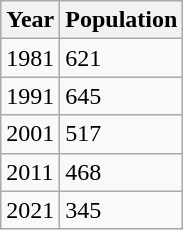<table class=wikitable>
<tr>
<th>Year</th>
<th>Population</th>
</tr>
<tr>
<td>1981</td>
<td>621</td>
</tr>
<tr>
<td>1991</td>
<td>645</td>
</tr>
<tr>
<td>2001</td>
<td>517</td>
</tr>
<tr>
<td>2011</td>
<td>468</td>
</tr>
<tr>
<td>2021</td>
<td>345</td>
</tr>
</table>
